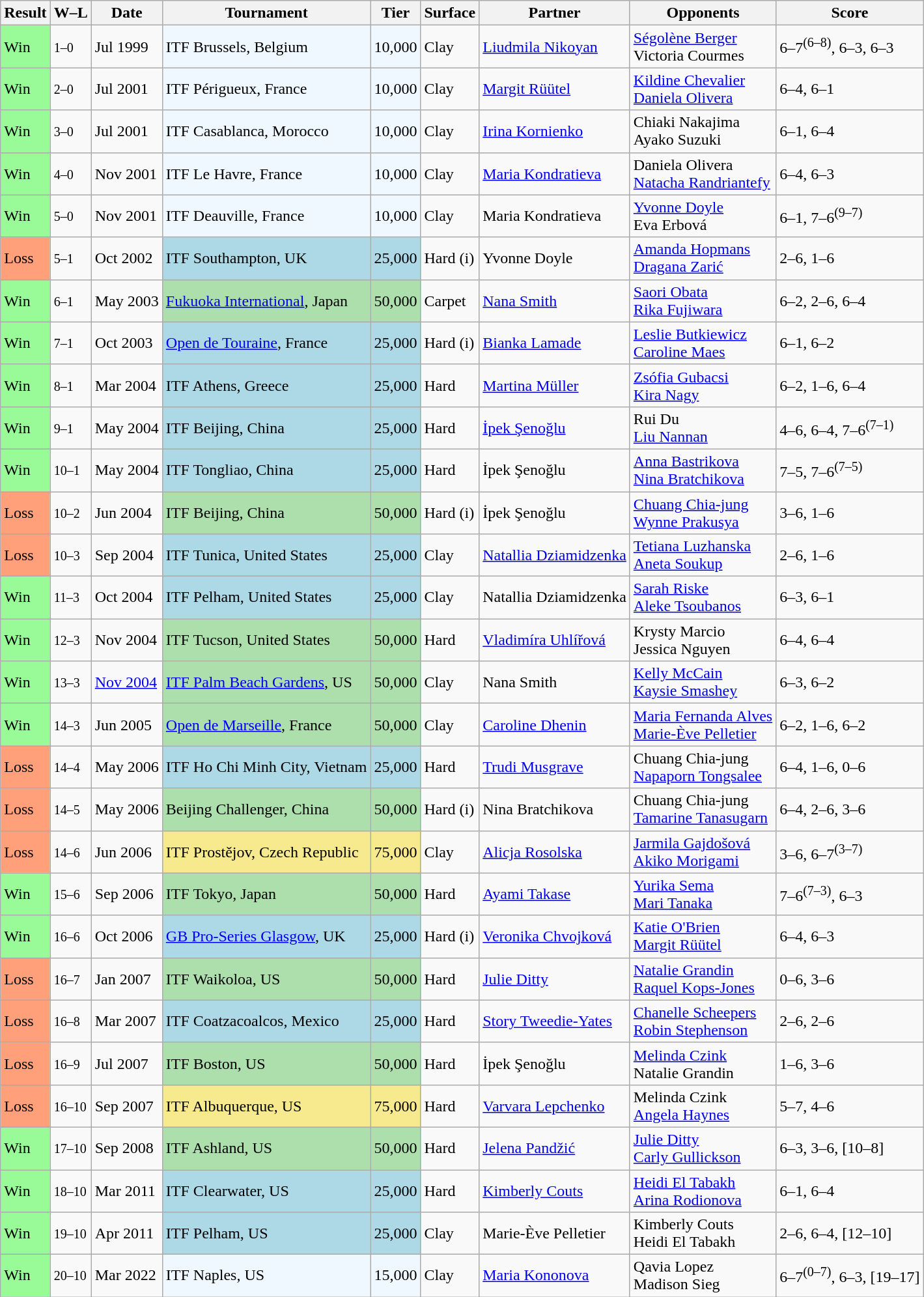<table class="sortable wikitable">
<tr>
<th>Result</th>
<th class=unsortable>W–L</th>
<th>Date</th>
<th>Tournament</th>
<th>Tier</th>
<th>Surface</th>
<th>Partner</th>
<th>Opponents</th>
<th class="unsortable">Score</th>
</tr>
<tr>
<td style="background:#98fb98;">Win</td>
<td><small>1–0</small></td>
<td>Jul 1999</td>
<td style="background:#f0f8ff;">ITF Brussels, Belgium</td>
<td style="background:#f0f8ff;">10,000</td>
<td>Clay</td>
<td> <a href='#'>Liudmila Nikoyan</a></td>
<td> <a href='#'>Ségolène Berger</a> <br>  Victoria Courmes</td>
<td>6–7<sup>(6–8)</sup>, 6–3, 6–3</td>
</tr>
<tr>
<td style="background:#98fb98;">Win</td>
<td><small>2–0</small></td>
<td>Jul 2001</td>
<td style="background:#f0f8ff;">ITF Périgueux, France</td>
<td style="background:#f0f8ff;">10,000</td>
<td>Clay</td>
<td> <a href='#'>Margit Rüütel</a></td>
<td> <a href='#'>Kildine Chevalier</a> <br>  <a href='#'>Daniela Olivera</a></td>
<td>6–4, 6–1</td>
</tr>
<tr>
<td style="background:#98fb98;">Win</td>
<td><small>3–0</small></td>
<td>Jul 2001</td>
<td style="background:#f0f8ff;">ITF Casablanca, Morocco</td>
<td style="background:#f0f8ff;">10,000</td>
<td>Clay</td>
<td> <a href='#'>Irina Kornienko</a></td>
<td> Chiaki Nakajima <br>  Ayako Suzuki</td>
<td>6–1, 6–4</td>
</tr>
<tr>
<td style="background:#98fb98;">Win</td>
<td><small>4–0</small></td>
<td>Nov 2001</td>
<td style="background:#f0f8ff;">ITF Le Havre, France</td>
<td style="background:#f0f8ff;">10,000</td>
<td>Clay</td>
<td> <a href='#'>Maria Kondratieva</a></td>
<td> Daniela Olivera <br>  <a href='#'>Natacha Randriantefy</a></td>
<td>6–4, 6–3</td>
</tr>
<tr>
<td style="background:#98fb98;">Win</td>
<td><small>5–0</small></td>
<td>Nov 2001</td>
<td style="background:#f0f8ff;">ITF Deauville, France</td>
<td style="background:#f0f8ff;">10,000</td>
<td>Clay</td>
<td> Maria Kondratieva</td>
<td> <a href='#'>Yvonne Doyle</a> <br>  Eva Erbová</td>
<td>6–1, 7–6<sup>(9–7)</sup></td>
</tr>
<tr>
<td style="background:#ffa07a;">Loss</td>
<td><small>5–1</small></td>
<td>Oct 2002</td>
<td style="background:lightblue;">ITF Southampton, UK</td>
<td style="background:lightblue;">25,000</td>
<td>Hard (i)</td>
<td> Yvonne Doyle</td>
<td> <a href='#'>Amanda Hopmans</a> <br>  <a href='#'>Dragana Zarić</a></td>
<td>2–6, 1–6</td>
</tr>
<tr>
<td style="background:#98fb98;">Win</td>
<td><small>6–1</small></td>
<td>May 2003</td>
<td style="background:#addfad;"><a href='#'>Fukuoka International</a>, Japan</td>
<td style="background:#addfad;">50,000</td>
<td>Carpet</td>
<td> <a href='#'>Nana Smith</a></td>
<td> <a href='#'>Saori Obata</a> <br>  <a href='#'>Rika Fujiwara</a></td>
<td>6–2, 2–6, 6–4</td>
</tr>
<tr>
<td style="background:#98fb98;">Win</td>
<td><small>7–1</small></td>
<td>Oct 2003</td>
<td style="background:lightblue;"><a href='#'>Open de Touraine</a>, France</td>
<td style="background:lightblue;">25,000</td>
<td>Hard (i)</td>
<td> <a href='#'>Bianka Lamade</a></td>
<td> <a href='#'>Leslie Butkiewicz</a> <br>  <a href='#'>Caroline Maes</a></td>
<td>6–1, 6–2</td>
</tr>
<tr>
<td style="background:#98fb98;">Win</td>
<td><small>8–1</small></td>
<td>Mar 2004</td>
<td style="background:lightblue;">ITF Athens, Greece</td>
<td style="background:lightblue;">25,000</td>
<td>Hard</td>
<td> <a href='#'>Martina Müller</a></td>
<td> <a href='#'>Zsófia Gubacsi</a> <br>  <a href='#'>Kira Nagy</a></td>
<td>6–2, 1–6, 6–4</td>
</tr>
<tr>
<td style="background:#98fb98;">Win</td>
<td><small>9–1</small></td>
<td>May 2004</td>
<td style="background:lightblue;">ITF Beijing, China</td>
<td style="background:lightblue;">25,000</td>
<td>Hard</td>
<td> <a href='#'>İpek Şenoğlu</a></td>
<td> Rui Du <br>  <a href='#'>Liu Nannan</a></td>
<td>4–6, 6–4, 7–6<sup>(7–1)</sup></td>
</tr>
<tr>
<td style="background:#98fb98;">Win</td>
<td><small>10–1</small></td>
<td>May 2004</td>
<td style="background:lightblue;">ITF Tongliao, China</td>
<td style="background:lightblue;">25,000</td>
<td>Hard</td>
<td> İpek Şenoğlu</td>
<td> <a href='#'>Anna Bastrikova</a> <br>  <a href='#'>Nina Bratchikova</a></td>
<td>7–5, 7–6<sup>(7–5)</sup></td>
</tr>
<tr>
<td style="background:#ffa07a;">Loss</td>
<td><small>10–2</small></td>
<td>Jun 2004</td>
<td style="background:#addfad;">ITF Beijing, China</td>
<td style="background:#addfad;">50,000</td>
<td>Hard (i)</td>
<td> İpek Şenoğlu</td>
<td> <a href='#'>Chuang Chia-jung</a> <br>  <a href='#'>Wynne Prakusya</a></td>
<td>3–6, 1–6</td>
</tr>
<tr>
<td style="background:#ffa07a;">Loss</td>
<td><small>10–3</small></td>
<td>Sep 2004</td>
<td style="background:lightblue;">ITF Tunica, United States</td>
<td style="background:lightblue;">25,000</td>
<td>Clay</td>
<td> <a href='#'>Natallia Dziamidzenka</a></td>
<td> <a href='#'>Tetiana Luzhanska</a> <br>  <a href='#'>Aneta Soukup</a></td>
<td>2–6, 1–6</td>
</tr>
<tr>
<td style="background:#98fb98;">Win</td>
<td><small>11–3</small></td>
<td>Oct 2004</td>
<td style="background:lightblue;">ITF Pelham, United States</td>
<td style="background:lightblue;">25,000</td>
<td>Clay</td>
<td> Natallia Dziamidzenka</td>
<td> <a href='#'>Sarah Riske</a> <br>  <a href='#'>Aleke Tsoubanos</a></td>
<td>6–3, 6–1</td>
</tr>
<tr>
<td style="background:#98fb98;">Win</td>
<td><small>12–3</small></td>
<td>Nov 2004</td>
<td style="background:#addfad;">ITF Tucson, United States</td>
<td style="background:#addfad;">50,000</td>
<td>Hard</td>
<td> <a href='#'>Vladimíra Uhlířová</a></td>
<td> Krysty Marcio <br>  Jessica Nguyen</td>
<td>6–4, 6–4</td>
</tr>
<tr>
<td style="background:#98fb98;">Win</td>
<td><small>13–3</small></td>
<td><a href='#'>Nov 2004</a></td>
<td style="background:#addfad;"><a href='#'>ITF Palm Beach Gardens</a>, US</td>
<td style="background:#addfad;">50,000</td>
<td>Clay</td>
<td> Nana Smith</td>
<td> <a href='#'>Kelly McCain</a> <br>  <a href='#'>Kaysie Smashey</a></td>
<td>6–3, 6–2</td>
</tr>
<tr>
<td style="background:#98fb98;">Win</td>
<td><small>14–3</small></td>
<td>Jun 2005</td>
<td style="background:#addfad;"><a href='#'>Open de Marseille</a>, France</td>
<td style="background:#addfad;">50,000</td>
<td>Clay</td>
<td> <a href='#'>Caroline Dhenin</a></td>
<td> <a href='#'>Maria Fernanda Alves</a> <br>  <a href='#'>Marie-Ève Pelletier</a></td>
<td>6–2, 1–6, 6–2</td>
</tr>
<tr>
<td style="background:#ffa07a;">Loss</td>
<td><small>14–4</small></td>
<td>May 2006</td>
<td style="background:lightblue;">ITF Ho Chi Minh City, Vietnam</td>
<td style="background:lightblue;">25,000</td>
<td>Hard</td>
<td> <a href='#'>Trudi Musgrave</a></td>
<td> Chuang Chia-jung <br>  <a href='#'>Napaporn Tongsalee</a></td>
<td>6–4, 1–6, 0–6</td>
</tr>
<tr>
<td style="background:#ffa07a;">Loss</td>
<td><small>14–5</small></td>
<td>May 2006</td>
<td style="background:#addfad;">Beijing Challenger, China</td>
<td style="background:#addfad;">50,000</td>
<td>Hard (i)</td>
<td> Nina Bratchikova</td>
<td> Chuang Chia-jung <br>  <a href='#'>Tamarine Tanasugarn</a></td>
<td>6–4, 2–6, 3–6</td>
</tr>
<tr>
<td style="background:#ffa07a;">Loss</td>
<td><small>14–6</small></td>
<td>Jun 2006</td>
<td style="background:#f7e98e;">ITF Prostějov, Czech Republic</td>
<td style="background:#f7e98e;">75,000</td>
<td>Clay</td>
<td> <a href='#'>Alicja Rosolska</a></td>
<td> <a href='#'>Jarmila Gajdošová</a> <br>  <a href='#'>Akiko Morigami</a></td>
<td>3–6, 6–7<sup>(3–7)</sup></td>
</tr>
<tr>
<td style="background:#98fb98;">Win</td>
<td><small>15–6</small></td>
<td>Sep 2006</td>
<td style="background:#addfad;">ITF Tokyo, Japan</td>
<td style="background:#addfad;">50,000</td>
<td>Hard</td>
<td> <a href='#'>Ayami Takase</a></td>
<td> <a href='#'>Yurika Sema</a> <br>  <a href='#'>Mari Tanaka</a></td>
<td>7–6<sup>(7–3)</sup>, 6–3</td>
</tr>
<tr>
<td style="background:#98fb98;">Win</td>
<td><small>16–6</small></td>
<td>Oct 2006</td>
<td style="background:lightblue;"><a href='#'>GB Pro-Series Glasgow</a>, UK</td>
<td style="background:lightblue;">25,000</td>
<td>Hard (i)</td>
<td> <a href='#'>Veronika Chvojková</a></td>
<td> <a href='#'>Katie O'Brien</a> <br>  <a href='#'>Margit Rüütel</a></td>
<td>6–4, 6–3</td>
</tr>
<tr>
<td style="background:#ffa07a;">Loss</td>
<td><small>16–7</small></td>
<td>Jan 2007</td>
<td style="background:#addfad;">ITF Waikoloa, US</td>
<td style="background:#addfad;">50,000</td>
<td>Hard</td>
<td> <a href='#'>Julie Ditty</a></td>
<td> <a href='#'>Natalie Grandin</a> <br>  <a href='#'>Raquel Kops-Jones</a></td>
<td>0–6, 3–6</td>
</tr>
<tr>
<td style="background:#ffa07a;">Loss</td>
<td><small>16–8</small></td>
<td>Mar 2007</td>
<td style="background:lightblue;">ITF Coatzacoalcos, Mexico</td>
<td style="background:lightblue;">25,000</td>
<td>Hard</td>
<td> <a href='#'>Story Tweedie-Yates</a></td>
<td> <a href='#'>Chanelle Scheepers</a> <br>  <a href='#'>Robin Stephenson</a></td>
<td>2–6, 2–6</td>
</tr>
<tr>
<td style="background:#ffa07a;">Loss</td>
<td><small>16–9</small></td>
<td>Jul 2007</td>
<td style="background:#addfad;">ITF Boston, US</td>
<td style="background:#addfad;">50,000</td>
<td>Hard</td>
<td> İpek Şenoğlu</td>
<td> <a href='#'>Melinda Czink</a> <br>  Natalie Grandin</td>
<td>1–6, 3–6</td>
</tr>
<tr>
<td bgcolor="FFA07A">Loss</td>
<td><small>16–10</small></td>
<td>Sep 2007</td>
<td style="background:#f7e98e;">ITF Albuquerque, US</td>
<td style="background:#f7e98e;">75,000</td>
<td>Hard</td>
<td> <a href='#'>Varvara Lepchenko</a></td>
<td> Melinda Czink <br>  <a href='#'>Angela Haynes</a></td>
<td>5–7, 4–6</td>
</tr>
<tr>
<td bgcolor="98FB98">Win</td>
<td><small>17–10</small></td>
<td>Sep 2008</td>
<td style="background:#addfad;">ITF Ashland, US</td>
<td style="background:#addfad;">50,000</td>
<td>Hard</td>
<td> <a href='#'>Jelena Pandžić</a></td>
<td> <a href='#'>Julie Ditty</a> <br>  <a href='#'>Carly Gullickson</a></td>
<td>6–3, 3–6, [10–8]</td>
</tr>
<tr>
<td style="background:#98fb98;">Win</td>
<td><small>18–10</small></td>
<td>Mar 2011</td>
<td style="background:lightblue;">ITF Clearwater, US</td>
<td style="background:lightblue;">25,000</td>
<td>Hard</td>
<td> <a href='#'>Kimberly Couts</a></td>
<td> <a href='#'>Heidi El Tabakh</a> <br>  <a href='#'>Arina Rodionova</a></td>
<td>6–1, 6–4</td>
</tr>
<tr>
<td bgcolor=98FB98>Win</td>
<td><small>19–10</small></td>
<td>Apr 2011</td>
<td style="background:lightblue;">ITF Pelham, US</td>
<td style="background:lightblue;">25,000</td>
<td>Clay</td>
<td> Marie-Ève Pelletier</td>
<td> Kimberly Couts <br>  Heidi El Tabakh</td>
<td>2–6, 6–4, [12–10]</td>
</tr>
<tr>
<td bgcolor=98FB98>Win</td>
<td><small>20–10</small></td>
<td>Mar 2022</td>
<td style="background:#f0f8ff;">ITF Naples, US</td>
<td style="background:#f0f8ff;">15,000</td>
<td>Clay</td>
<td> <a href='#'>Maria Kononova</a></td>
<td> Qavia Lopez <br>  Madison Sieg</td>
<td>6–7<sup>(0–7)</sup>, 6–3, [19–17]</td>
</tr>
</table>
